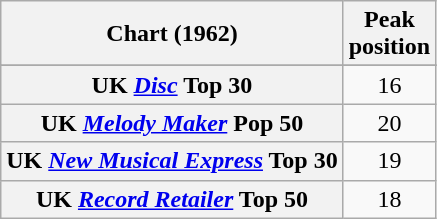<table class="wikitable sortable plainrowheaders" style="text-align:center">
<tr>
<th>Chart (1962)</th>
<th>Peak<br>position</th>
</tr>
<tr>
</tr>
<tr>
<th scope="row">UK <em><a href='#'>Disc</a></em> Top 30</th>
<td>16</td>
</tr>
<tr>
<th scope="row">UK <em><a href='#'>Melody Maker</a></em> Pop 50</th>
<td>20</td>
</tr>
<tr>
<th scope="row">UK <em><a href='#'>New Musical Express</a></em> Top 30</th>
<td>19</td>
</tr>
<tr>
<th scope="row">UK <em><a href='#'>Record Retailer</a></em> Top 50</th>
<td>18</td>
</tr>
</table>
